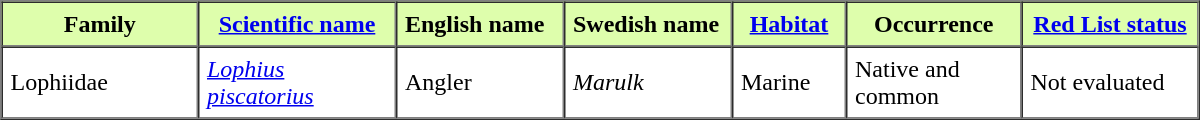<table style="width:800px" border=1 cellspacing=0 cellpadding=5>
<tr bgcolor="#defeac">
<th width=119>Family</th>
<th width=120><a href='#'>Scientific name</a></th>
<td width=100><strong>English name</strong></td>
<td width=100><strong>Swedish name</strong></td>
<th><a href='#'>Habitat</a></th>
<th width=105>Occurrence</th>
<th width=106 nowrap="nowrap"><a href='#'>Red List status</a></th>
</tr>
<tr>
<td>Lophiidae</td>
<td><em><a href='#'>Lophius piscatorius</a></em></td>
<td>Angler</td>
<td><em>Marulk</em></td>
<td>Marine</td>
<td>Native and common</td>
<td>Not evaluated</td>
</tr>
</table>
